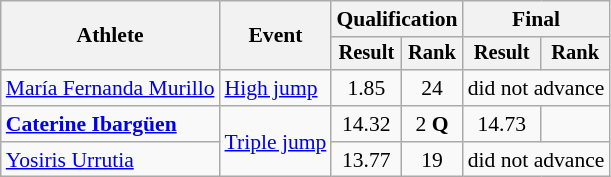<table class=wikitable style=font-size:90%>
<tr>
<th rowspan=2>Athlete</th>
<th rowspan=2>Event</th>
<th colspan=2>Qualification</th>
<th colspan=2>Final</th>
</tr>
<tr style=font-size:95%>
<th>Result</th>
<th>Rank</th>
<th>Result</th>
<th>Rank</th>
</tr>
<tr align=center>
<td align=left><a href='#'>María Fernanda Murillo</a></td>
<td align=left><a href='#'>High jump</a></td>
<td>1.85</td>
<td>24</td>
<td colspan=2>did not advance</td>
</tr>
<tr align=center>
<td align=left><strong><a href='#'>Caterine Ibargüen</a></strong></td>
<td align=left rowspan=2><a href='#'>Triple jump</a></td>
<td>14.32</td>
<td>2 <strong>Q</strong></td>
<td>14.73</td>
<td></td>
</tr>
<tr align=center>
<td align=left><a href='#'>Yosiris Urrutia</a></td>
<td>13.77</td>
<td>19</td>
<td colspan=2>did not advance</td>
</tr>
</table>
